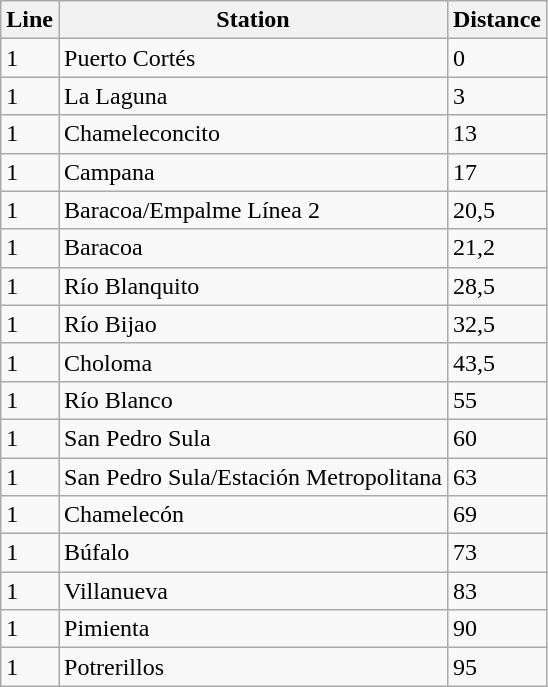<table class="wikitable">
<tr>
<th>Line</th>
<th>Station</th>
<th>Distance</th>
</tr>
<tr>
<td>1</td>
<td>Puerto Cortés</td>
<td>0</td>
</tr>
<tr>
<td>1</td>
<td>La Laguna</td>
<td>3</td>
</tr>
<tr>
<td>1</td>
<td>Chameleconcito</td>
<td>13</td>
</tr>
<tr>
<td>1</td>
<td>Campana</td>
<td>17</td>
</tr>
<tr>
<td>1</td>
<td>Baracoa/Empalme Línea 2</td>
<td>20,5</td>
</tr>
<tr>
<td>1</td>
<td>Baracoa</td>
<td>21,2</td>
</tr>
<tr>
<td>1</td>
<td>Río Blanquito</td>
<td>28,5</td>
</tr>
<tr>
<td>1</td>
<td>Río Bijao</td>
<td>32,5</td>
</tr>
<tr>
<td>1</td>
<td>Choloma</td>
<td>43,5</td>
</tr>
<tr>
<td>1</td>
<td>Río Blanco</td>
<td>55</td>
</tr>
<tr>
<td>1</td>
<td>San Pedro Sula</td>
<td>60</td>
</tr>
<tr>
<td>1</td>
<td>San Pedro Sula/Estación Metropolitana</td>
<td>63</td>
</tr>
<tr>
<td>1</td>
<td>Chamelecón</td>
<td>69</td>
</tr>
<tr>
<td>1</td>
<td>Búfalo</td>
<td>73</td>
</tr>
<tr>
<td>1</td>
<td>Villanueva</td>
<td>83</td>
</tr>
<tr>
<td>1</td>
<td>Pimienta</td>
<td>90</td>
</tr>
<tr>
<td>1</td>
<td>Potrerillos</td>
<td>95</td>
</tr>
</table>
